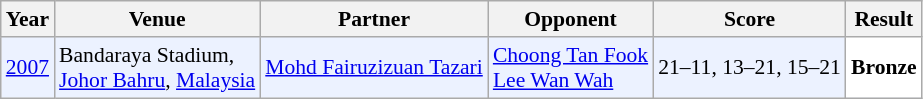<table class="sortable wikitable" style="font-size: 90%;">
<tr>
<th>Year</th>
<th>Venue</th>
<th>Partner</th>
<th>Opponent</th>
<th>Score</th>
<th>Result</th>
</tr>
<tr style="background:#ECF2FF">
<td align="center"><a href='#'>2007</a></td>
<td>Bandaraya Stadium,<br><a href='#'>Johor Bahru</a>, <a href='#'>Malaysia</a></td>
<td> <a href='#'>Mohd Fairuzizuan Tazari</a></td>
<td> <a href='#'>Choong Tan Fook</a><br> <a href='#'>Lee Wan Wah</a></td>
<td>21–11, 13–21, 15–21</td>
<td style="text-align:left; background:white"> <strong>Bronze</strong></td>
</tr>
</table>
